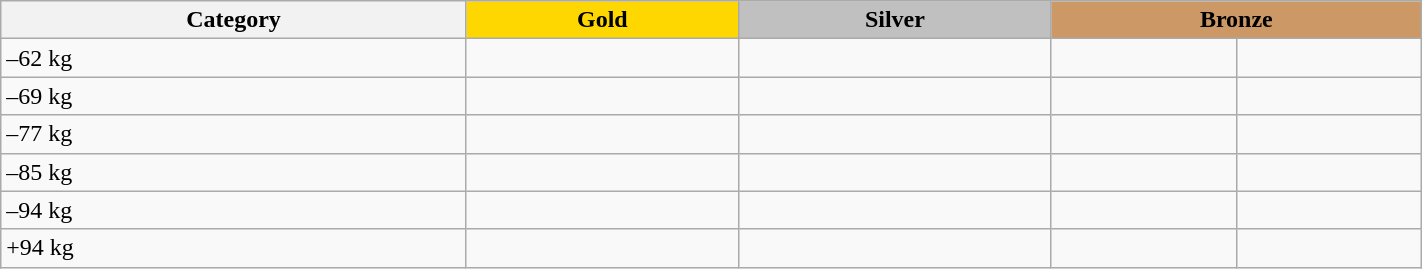<table class=wikitable  width=75%>
<tr>
<th>Category</th>
<th style="background: gold">Gold</th>
<th style="background: silver">Silver</th>
<th style="background: #cc9966" colspan=2>Bronze</th>
</tr>
<tr>
<td>–62 kg</td>
<td></td>
<td></td>
<td></td>
<td></td>
</tr>
<tr>
<td>–69 kg</td>
<td></td>
<td></td>
<td></td>
<td></td>
</tr>
<tr>
<td>–77 kg</td>
<td></td>
<td></td>
<td></td>
<td></td>
</tr>
<tr>
<td>–85 kg</td>
<td></td>
<td></td>
<td></td>
<td></td>
</tr>
<tr>
<td>–94 kg</td>
<td></td>
<td></td>
<td></td>
<td></td>
</tr>
<tr>
<td>+94 kg</td>
<td></td>
<td></td>
<td></td>
<td></td>
</tr>
</table>
